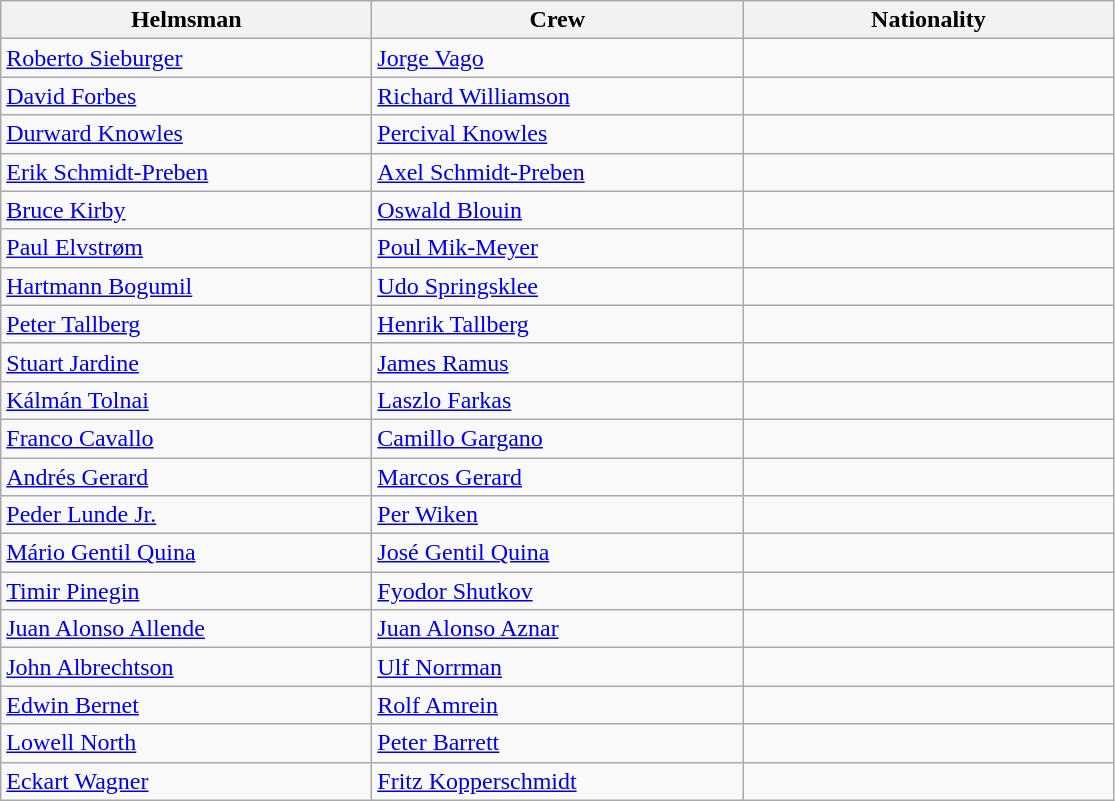<table class=wikitable>
<tr>
<th style="width:15em;">Helmsman</th>
<th style="width:15em;">Crew</th>
<th style="width:15em;">Nationality</th>
</tr>
<tr>
<td><a href='#'>Roberto Sieburger</a></td>
<td><a href='#'>Jorge Vago</a></td>
<td></td>
</tr>
<tr>
<td><a href='#'>David Forbes</a></td>
<td><a href='#'>Richard Williamson</a></td>
<td></td>
</tr>
<tr>
<td><a href='#'>Durward Knowles</a></td>
<td><a href='#'>Percival Knowles</a></td>
<td></td>
</tr>
<tr>
<td><a href='#'>Erik Schmidt-Preben</a></td>
<td><a href='#'>Axel Schmidt-Preben</a></td>
<td></td>
</tr>
<tr>
<td><a href='#'>Bruce Kirby</a></td>
<td><a href='#'>Oswald Blouin</a></td>
<td></td>
</tr>
<tr>
<td><a href='#'>Paul Elvstrøm</a></td>
<td><a href='#'>Poul Mik-Meyer</a></td>
<td></td>
</tr>
<tr>
<td><a href='#'>Hartmann Bogumil</a></td>
<td><a href='#'>Udo Springsklee</a></td>
<td></td>
</tr>
<tr>
<td><a href='#'>Peter Tallberg</a></td>
<td><a href='#'>Henrik Tallberg</a></td>
<td></td>
</tr>
<tr>
<td><a href='#'>Stuart Jardine</a></td>
<td><a href='#'>James Ramus</a></td>
<td></td>
</tr>
<tr>
<td><a href='#'>Kálmán Tolnai</a></td>
<td><a href='#'>Laszlo Farkas</a></td>
<td></td>
</tr>
<tr>
<td><a href='#'>Franco Cavallo</a></td>
<td><a href='#'>Camillo Gargano</a></td>
<td></td>
</tr>
<tr>
<td><a href='#'>Andrés Gerard</a></td>
<td><a href='#'>Marcos Gerard</a></td>
<td></td>
</tr>
<tr>
<td><a href='#'>Peder Lunde Jr.</a></td>
<td><a href='#'>Per Wiken</a></td>
<td></td>
</tr>
<tr>
<td><a href='#'>Mário Gentil Quina</a></td>
<td><a href='#'>José Gentil Quina</a></td>
<td></td>
</tr>
<tr>
<td><a href='#'>Timir Pinegin</a></td>
<td><a href='#'>Fyodor Shutkov</a></td>
<td></td>
</tr>
<tr>
<td><a href='#'>Juan Alonso Allende</a></td>
<td><a href='#'>Juan Alonso Aznar</a></td>
<td></td>
</tr>
<tr>
<td><a href='#'>John Albrechtson</a></td>
<td><a href='#'>Ulf Norrman</a></td>
<td></td>
</tr>
<tr>
<td><a href='#'>Edwin Bernet</a></td>
<td><a href='#'>Rolf Amrein</a></td>
<td></td>
</tr>
<tr>
<td><a href='#'>Lowell North</a></td>
<td><a href='#'>Peter Barrett</a></td>
<td></td>
</tr>
<tr>
<td><a href='#'>Eckart Wagner</a></td>
<td><a href='#'>Fritz Kopperschmidt</a></td>
<td></td>
</tr>
</table>
